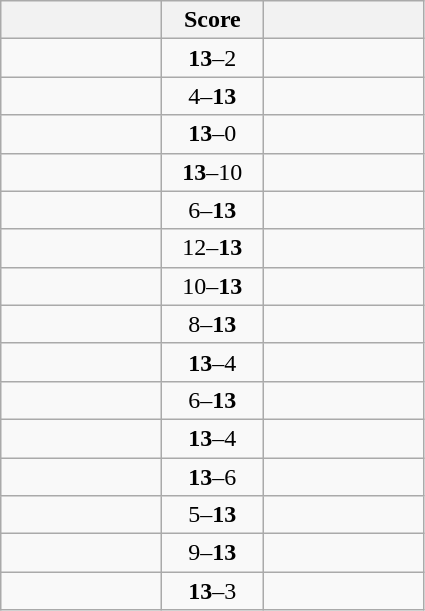<table class="wikitable" style="text-align: center;">
<tr>
<th width=100></th>
<th width=60>Score</th>
<th width=100></th>
</tr>
<tr>
<td align=left><strong></strong></td>
<td><strong>13</strong>–2</td>
<td align=left></td>
</tr>
<tr>
<td align=left></td>
<td>4–<strong>13</strong></td>
<td align=left><strong></strong></td>
</tr>
<tr>
<td align=left><strong></strong></td>
<td><strong>13</strong>–0</td>
<td align=left></td>
</tr>
<tr>
<td align=left><strong></strong></td>
<td><strong>13</strong>–10</td>
<td align=left></td>
</tr>
<tr>
<td align=left></td>
<td>6–<strong>13</strong></td>
<td align=left><strong></strong></td>
</tr>
<tr>
<td align=left></td>
<td>12–<strong>13</strong></td>
<td align=left><strong></strong></td>
</tr>
<tr>
<td align=left></td>
<td>10–<strong>13</strong></td>
<td align=left><strong></strong></td>
</tr>
<tr>
<td align=left></td>
<td>8–<strong>13</strong></td>
<td align=left><strong></strong></td>
</tr>
<tr>
<td align=left><strong></strong></td>
<td><strong>13</strong>–4</td>
<td align=left></td>
</tr>
<tr>
<td align=left></td>
<td>6–<strong>13</strong></td>
<td align=left><strong></strong></td>
</tr>
<tr>
<td align=left><strong></strong></td>
<td><strong>13</strong>–4</td>
<td align=left></td>
</tr>
<tr>
<td align=left><strong></strong></td>
<td><strong>13</strong>–6</td>
<td align=left></td>
</tr>
<tr>
<td align=left></td>
<td>5–<strong>13</strong></td>
<td align=left><strong></strong></td>
</tr>
<tr>
<td align=left></td>
<td>9–<strong>13</strong></td>
<td align=left><strong></strong></td>
</tr>
<tr>
<td align=left><strong></strong></td>
<td><strong>13</strong>–3</td>
<td align=left></td>
</tr>
</table>
